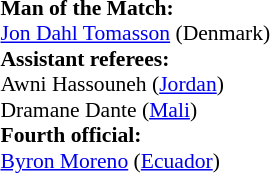<table style="width:100%; font-size:90%;">
<tr>
<td><br><strong>Man of the Match:</strong>
<br><a href='#'>Jon Dahl Tomasson</a> (Denmark)<br><strong>Assistant referees:</strong>
<br>Awni Hassouneh (<a href='#'>Jordan</a>)
<br>Dramane Dante (<a href='#'>Mali</a>)
<br><strong>Fourth official:</strong>
<br><a href='#'>Byron Moreno</a> (<a href='#'>Ecuador</a>)</td>
</tr>
</table>
